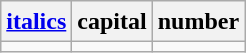<table class="wikitable" style="line-height: 1.2">
<tr align=center>
<th><a href='#'>italics</a></th>
<th>capital</th>
<th>number</th>
</tr>
<tr align=center>
<td></td>
<td></td>
<td></td>
</tr>
</table>
